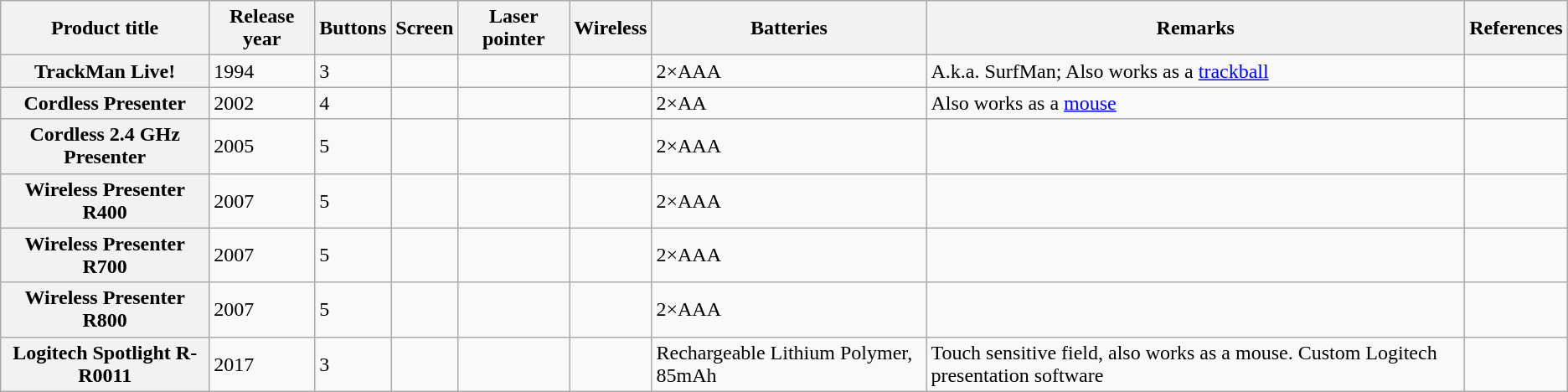<table class="wikitable sortable">
<tr>
<th>Product title</th>
<th>Release year</th>
<th>Buttons</th>
<th>Screen</th>
<th>Laser pointer</th>
<th>Wireless</th>
<th>Batteries</th>
<th>Remarks</th>
<th>References</th>
</tr>
<tr id="CordlessPresenters-TrackMan_Live">
<th>TrackMan Live!</th>
<td>1994</td>
<td>3</td>
<td></td>
<td></td>
<td></td>
<td>2×AAA</td>
<td>A.k.a. SurfMan; Also works as a <a href='#'>trackball</a></td>
<td></td>
</tr>
<tr id="CordlessPresenters-Cordless_Presenter">
<th>Cordless Presenter</th>
<td>2002</td>
<td>4</td>
<td></td>
<td></td>
<td></td>
<td>2×AA</td>
<td>Also works as a <a href='#'>mouse</a></td>
<td></td>
</tr>
<tr>
<th>Cordless 2.4 GHz Presenter</th>
<td>2005</td>
<td>5</td>
<td></td>
<td></td>
<td></td>
<td>2×AAA</td>
<td></td>
<td></td>
</tr>
<tr>
<th>Wireless Presenter R400</th>
<td>2007</td>
<td>5</td>
<td></td>
<td></td>
<td></td>
<td>2×AAA</td>
<td></td>
<td></td>
</tr>
<tr>
<th>Wireless Presenter R700</th>
<td>2007</td>
<td>5</td>
<td></td>
<td></td>
<td></td>
<td>2×AAA</td>
<td></td>
<td></td>
</tr>
<tr>
<th>Wireless Presenter R800</th>
<td>2007</td>
<td>5</td>
<td></td>
<td></td>
<td></td>
<td>2×AAA</td>
<td></td>
<td></td>
</tr>
<tr>
<th>Logitech Spotlight R-R0011</th>
<td>2017</td>
<td>3</td>
<td></td>
<td></td>
<td></td>
<td>Rechargeable Lithium Polymer, 85mAh</td>
<td>Touch sensitive field, also works as a mouse. Custom Logitech presentation software</td>
<td></td>
</tr>
</table>
